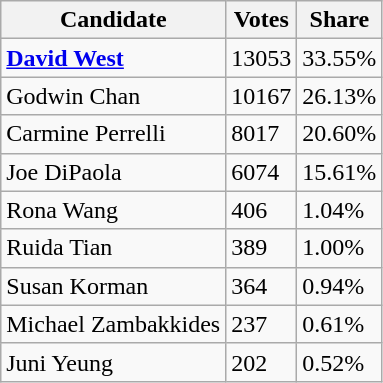<table class="wikitable">
<tr>
<th>Candidate</th>
<th>Votes</th>
<th>Share</th>
</tr>
<tr>
<td><strong><a href='#'>David West</a></strong></td>
<td>13053</td>
<td>33.55%</td>
</tr>
<tr>
<td>Godwin Chan</td>
<td>10167</td>
<td>26.13%</td>
</tr>
<tr>
<td>Carmine Perrelli</td>
<td>8017</td>
<td>20.60%</td>
</tr>
<tr>
<td>Joe DiPaola</td>
<td>6074</td>
<td>15.61%</td>
</tr>
<tr>
<td>Rona Wang</td>
<td>406</td>
<td>1.04%</td>
</tr>
<tr>
<td>Ruida Tian</td>
<td>389</td>
<td>1.00%</td>
</tr>
<tr>
<td>Susan Korman</td>
<td>364</td>
<td>0.94%</td>
</tr>
<tr>
<td>Michael Zambakkides</td>
<td>237</td>
<td>0.61%</td>
</tr>
<tr>
<td>Juni Yeung</td>
<td>202</td>
<td>0.52%</td>
</tr>
</table>
